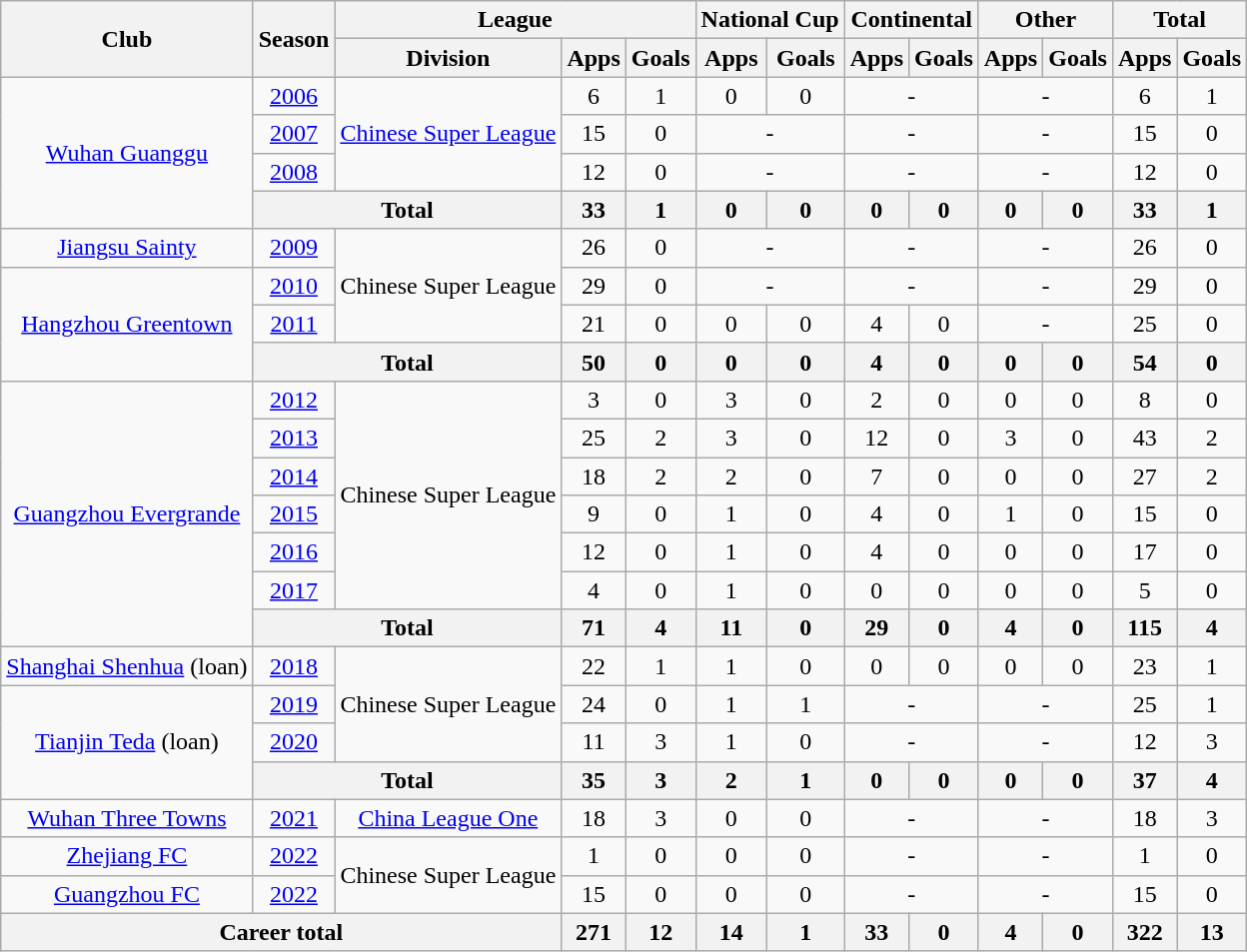<table class="wikitable" style="text-align: center">
<tr>
<th rowspan="2">Club</th>
<th rowspan="2">Season</th>
<th colspan="3">League</th>
<th colspan="2">National Cup</th>
<th colspan="2">Continental</th>
<th colspan="2">Other</th>
<th colspan="2">Total</th>
</tr>
<tr>
<th>Division</th>
<th>Apps</th>
<th>Goals</th>
<th>Apps</th>
<th>Goals</th>
<th>Apps</th>
<th>Goals</th>
<th>Apps</th>
<th>Goals</th>
<th>Apps</th>
<th>Goals</th>
</tr>
<tr>
<td rowspan="4"><a href='#'>Wuhan Guanggu</a></td>
<td><a href='#'>2006</a></td>
<td rowspan="3"><a href='#'>Chinese Super League</a></td>
<td>6</td>
<td>1</td>
<td>0</td>
<td>0</td>
<td colspan="2">-</td>
<td colspan="2">-</td>
<td>6</td>
<td>1</td>
</tr>
<tr>
<td><a href='#'>2007</a></td>
<td>15</td>
<td>0</td>
<td colspan="2">-</td>
<td colspan="2">-</td>
<td colspan="2">-</td>
<td>15</td>
<td>0</td>
</tr>
<tr>
<td><a href='#'>2008</a></td>
<td>12</td>
<td>0</td>
<td colspan="2">-</td>
<td colspan="2">-</td>
<td colspan="2">-</td>
<td>12</td>
<td>0</td>
</tr>
<tr>
<th colspan="2"><strong>Total</strong></th>
<th>33</th>
<th>1</th>
<th>0</th>
<th>0</th>
<th>0</th>
<th>0</th>
<th>0</th>
<th>0</th>
<th>33</th>
<th>1</th>
</tr>
<tr>
<td><a href='#'>Jiangsu Sainty</a></td>
<td><a href='#'>2009</a></td>
<td rowspan="3">Chinese Super League</td>
<td>26</td>
<td>0</td>
<td colspan="2">-</td>
<td colspan="2">-</td>
<td colspan="2">-</td>
<td>26</td>
<td>0</td>
</tr>
<tr>
<td rowspan="3"><a href='#'>Hangzhou Greentown</a></td>
<td><a href='#'>2010</a></td>
<td>29</td>
<td>0</td>
<td colspan="2">-</td>
<td colspan="2">-</td>
<td colspan="2">-</td>
<td>29</td>
<td>0</td>
</tr>
<tr>
<td><a href='#'>2011</a></td>
<td>21</td>
<td>0</td>
<td>0</td>
<td>0</td>
<td>4</td>
<td>0</td>
<td colspan="2">-</td>
<td>25</td>
<td>0</td>
</tr>
<tr>
<th colspan="2"><strong>Total</strong></th>
<th>50</th>
<th>0</th>
<th>0</th>
<th>0</th>
<th>4</th>
<th>0</th>
<th>0</th>
<th>0</th>
<th>54</th>
<th>0</th>
</tr>
<tr>
<td rowspan="7"><a href='#'>Guangzhou Evergrande</a></td>
<td><a href='#'>2012</a></td>
<td rowspan="6">Chinese Super League</td>
<td>3</td>
<td>0</td>
<td>3</td>
<td>0</td>
<td>2</td>
<td>0</td>
<td>0</td>
<td>0</td>
<td>8</td>
<td>0</td>
</tr>
<tr>
<td><a href='#'>2013</a></td>
<td>25</td>
<td>2</td>
<td>3</td>
<td>0</td>
<td>12</td>
<td>0</td>
<td>3</td>
<td>0</td>
<td>43</td>
<td>2</td>
</tr>
<tr>
<td><a href='#'>2014</a></td>
<td>18</td>
<td>2</td>
<td>2</td>
<td>0</td>
<td>7</td>
<td>0</td>
<td>0</td>
<td>0</td>
<td>27</td>
<td>2</td>
</tr>
<tr>
<td><a href='#'>2015</a></td>
<td>9</td>
<td>0</td>
<td>1</td>
<td>0</td>
<td>4</td>
<td>0</td>
<td>1</td>
<td>0</td>
<td>15</td>
<td>0</td>
</tr>
<tr>
<td><a href='#'>2016</a></td>
<td>12</td>
<td>0</td>
<td>1</td>
<td>0</td>
<td>4</td>
<td>0</td>
<td>0</td>
<td>0</td>
<td>17</td>
<td>0</td>
</tr>
<tr>
<td><a href='#'>2017</a></td>
<td>4</td>
<td>0</td>
<td>1</td>
<td>0</td>
<td>0</td>
<td>0</td>
<td>0</td>
<td>0</td>
<td>5</td>
<td>0</td>
</tr>
<tr>
<th colspan="2"><strong>Total</strong></th>
<th>71</th>
<th>4</th>
<th>11</th>
<th>0</th>
<th>29</th>
<th>0</th>
<th>4</th>
<th>0</th>
<th>115</th>
<th>4</th>
</tr>
<tr>
<td><a href='#'>Shanghai Shenhua</a> (loan)</td>
<td><a href='#'>2018</a></td>
<td rowspan=3>Chinese Super League</td>
<td>22</td>
<td>1</td>
<td>1</td>
<td>0</td>
<td>0</td>
<td>0</td>
<td>0</td>
<td>0</td>
<td>23</td>
<td>1</td>
</tr>
<tr>
<td rowspan=3><a href='#'>Tianjin Teda</a> (loan)</td>
<td><a href='#'>2019</a></td>
<td>24</td>
<td>0</td>
<td>1</td>
<td>1</td>
<td colspan="2">-</td>
<td colspan="2">-</td>
<td>25</td>
<td>1</td>
</tr>
<tr>
<td><a href='#'>2020</a></td>
<td>11</td>
<td>3</td>
<td>1</td>
<td>0</td>
<td colspan="2">-</td>
<td colspan="2">-</td>
<td>12</td>
<td>3</td>
</tr>
<tr>
<th colspan="2"><strong>Total</strong></th>
<th>35</th>
<th>3</th>
<th>2</th>
<th>1</th>
<th>0</th>
<th>0</th>
<th>0</th>
<th>0</th>
<th>37</th>
<th>4</th>
</tr>
<tr>
<td><a href='#'>Wuhan Three Towns</a></td>
<td><a href='#'>2021</a></td>
<td><a href='#'>China League One</a></td>
<td>18</td>
<td>3</td>
<td>0</td>
<td>0</td>
<td colspan="2">-</td>
<td colspan="2">-</td>
<td>18</td>
<td>3</td>
</tr>
<tr>
<td><a href='#'>Zhejiang FC</a></td>
<td><a href='#'>2022</a></td>
<td rowspan=2>Chinese Super League</td>
<td>1</td>
<td>0</td>
<td>0</td>
<td>0</td>
<td colspan="2">-</td>
<td colspan="2">-</td>
<td>1</td>
<td>0</td>
</tr>
<tr>
<td><a href='#'>Guangzhou FC</a></td>
<td><a href='#'>2022</a></td>
<td>15</td>
<td>0</td>
<td>0</td>
<td>0</td>
<td colspan="2">-</td>
<td colspan="2">-</td>
<td>15</td>
<td>0</td>
</tr>
<tr>
<th colspan=3>Career total</th>
<th>271</th>
<th>12</th>
<th>14</th>
<th>1</th>
<th>33</th>
<th>0</th>
<th>4</th>
<th>0</th>
<th>322</th>
<th>13</th>
</tr>
</table>
